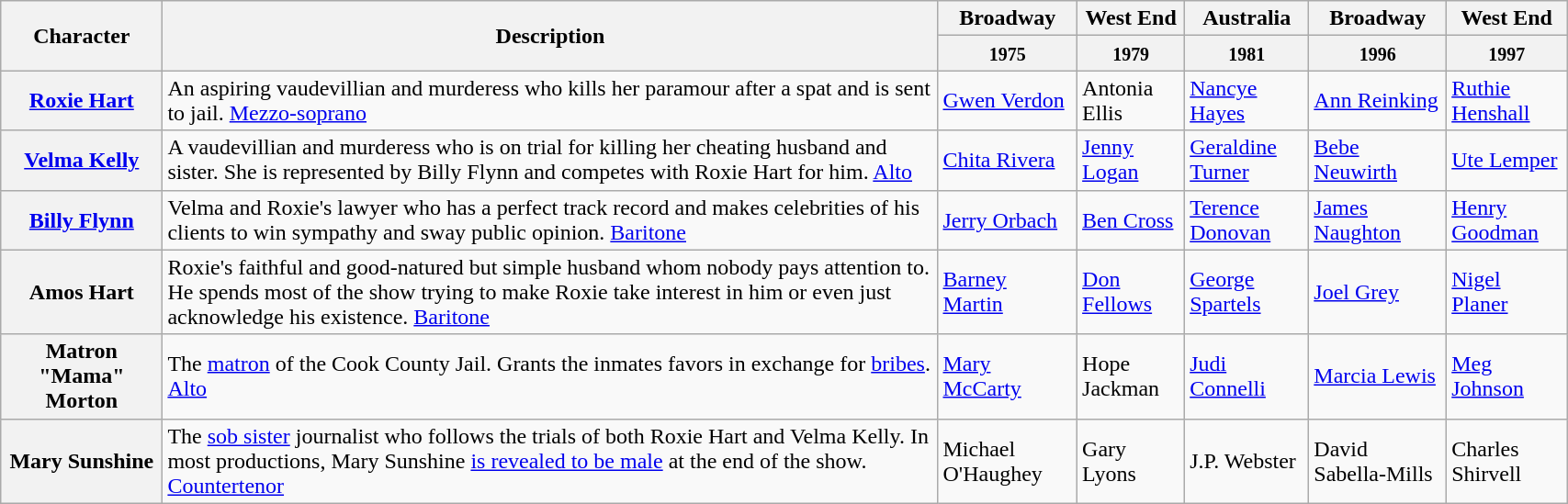<table class="wikitable sortable" style="width:90%;">
<tr>
<th rowspan="2" scope="col">Character</th>
<th rowspan="2" scope="col" class="unsortable">Description</th>
<th scope="col" class="unsortable">Broadway</th>
<th scope="col" class="unsortable">West End</th>
<th scope="col" class="unsortable">Australia</th>
<th scope="col" class="unsortable">Broadway</th>
<th scope="col" class="unsortable">West End</th>
</tr>
<tr>
<th><small>1975</small></th>
<th><small>1979</small></th>
<th><small>1981</small></th>
<th><small>1996</small></th>
<th><small>1997</small></th>
</tr>
<tr>
<th scope="row"><a href='#'>Roxie Hart</a></th>
<td>An aspiring vaudevillian and murderess who kills her paramour after a spat and is sent to jail. <a href='#'>Mezzo-soprano</a></td>
<td><a href='#'>Gwen Verdon</a></td>
<td>Antonia Ellis</td>
<td><a href='#'>Nancye Hayes</a></td>
<td><a href='#'>Ann Reinking</a></td>
<td><a href='#'>Ruthie Henshall</a></td>
</tr>
<tr>
<th scope="row"><a href='#'>Velma Kelly</a></th>
<td>A vaudevillian and murderess who is on trial for killing her cheating husband and sister. She is represented by Billy Flynn and competes with Roxie Hart for him. <a href='#'>Alto</a></td>
<td><a href='#'>Chita Rivera</a></td>
<td><a href='#'>Jenny Logan</a></td>
<td><a href='#'>Geraldine Turner</a></td>
<td><a href='#'>Bebe Neuwirth</a></td>
<td><a href='#'>Ute Lemper</a></td>
</tr>
<tr>
<th scope="row"><a href='#'>Billy Flynn</a></th>
<td>Velma and Roxie's lawyer who has a perfect track record and makes celebrities of his clients to win sympathy and sway public opinion. <a href='#'>Baritone</a></td>
<td><a href='#'>Jerry Orbach</a></td>
<td><a href='#'>Ben Cross</a></td>
<td><a href='#'>Terence Donovan</a></td>
<td><a href='#'>James Naughton</a></td>
<td><a href='#'>Henry Goodman</a></td>
</tr>
<tr>
<th scope="row">Amos Hart</th>
<td>Roxie's faithful and good-natured but simple husband whom nobody pays attention to. He spends most of the show trying to make Roxie take interest in him or even just acknowledge his existence. <a href='#'>Baritone</a></td>
<td><a href='#'>Barney Martin</a></td>
<td><a href='#'>Don Fellows</a></td>
<td><a href='#'>George Spartels</a></td>
<td><a href='#'>Joel Grey</a></td>
<td><a href='#'>Nigel Planer</a></td>
</tr>
<tr>
<th scope="row">Matron "Mama" Morton</th>
<td>The <a href='#'>matron</a> of the Cook County Jail. Grants the inmates favors in exchange for <a href='#'>bribes</a>. <a href='#'>Alto</a></td>
<td><a href='#'>Mary McCarty</a></td>
<td>Hope Jackman</td>
<td><a href='#'>Judi Connelli</a></td>
<td><a href='#'>Marcia Lewis</a></td>
<td><a href='#'>Meg Johnson</a></td>
</tr>
<tr>
<th scope="row">Mary Sunshine</th>
<td>The <a href='#'>sob sister</a> journalist who follows the trials of both Roxie Hart and Velma Kelly. In most productions, Mary Sunshine <a href='#'>is revealed to be male</a> at the end of the show. <a href='#'>Countertenor</a></td>
<td>Michael O'Haughey</td>
<td>Gary Lyons</td>
<td>J.P. Webster</td>
<td>David Sabella-Mills</td>
<td>Charles Shirvell</td>
</tr>
</table>
